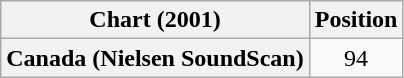<table class="wikitable plainrowheaders" style="text-align:center">
<tr>
<th>Chart (2001)</th>
<th>Position</th>
</tr>
<tr>
<th scope="row">Canada (Nielsen SoundScan)</th>
<td>94</td>
</tr>
</table>
